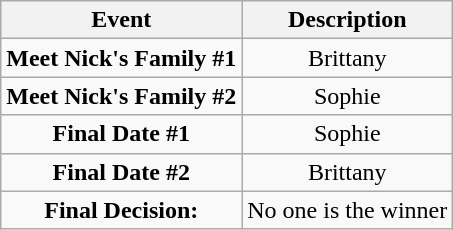<table class="wikitable sortable" style="text-align:center;">
<tr>
<th>Event</th>
<th>Description</th>
</tr>
<tr>
<td><strong>Meet Nick's Family #1</strong></td>
<td>Brittany</td>
</tr>
<tr>
<td><strong>Meet Nick's Family #2</strong></td>
<td>Sophie</td>
</tr>
<tr>
<td><strong>Final Date #1</strong></td>
<td>Sophie</td>
</tr>
<tr>
<td><strong>Final Date #2</strong></td>
<td>Brittany</td>
</tr>
<tr>
<td><strong>Final Decision:</strong></td>
<td>No one is the winner</td>
</tr>
</table>
